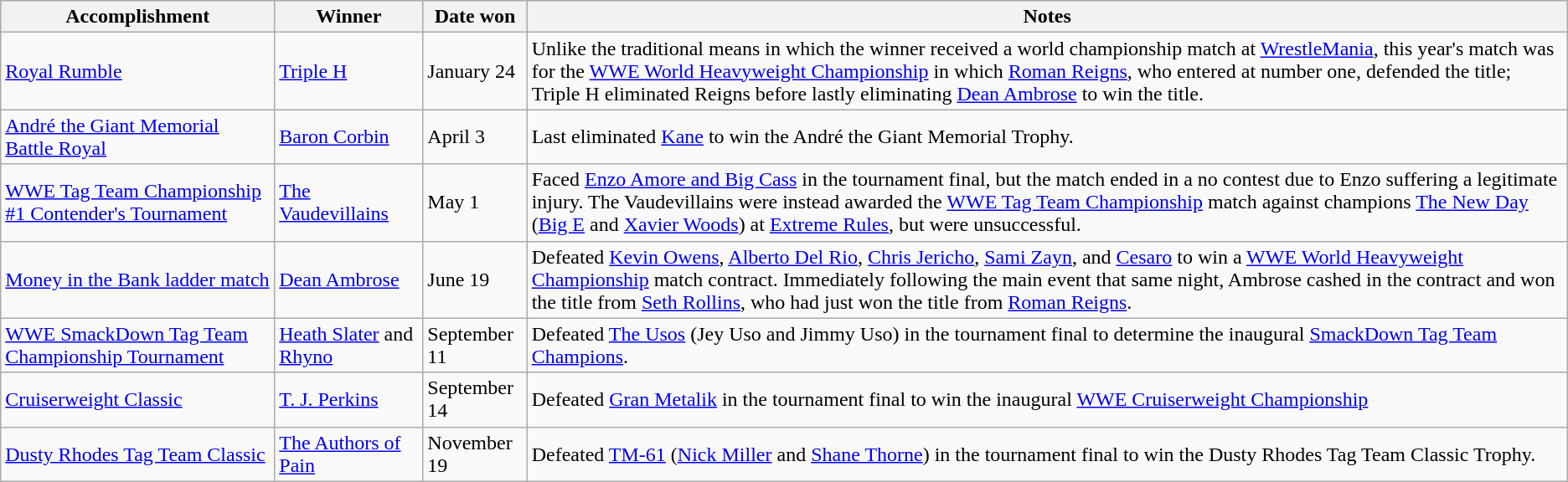<table class="wikitable">
<tr>
<th>Accomplishment</th>
<th>Winner</th>
<th>Date won</th>
<th>Notes</th>
</tr>
<tr>
<td><a href='#'>Royal Rumble</a></td>
<td><a href='#'>Triple H</a></td>
<td>January 24</td>
<td>Unlike the traditional means in which the winner received a world championship match at <a href='#'>WrestleMania</a>, this year's match was for the <a href='#'>WWE World Heavyweight Championship</a> in which <a href='#'>Roman Reigns</a>, who entered at number one, defended the title; Triple H eliminated Reigns before lastly eliminating <a href='#'>Dean Ambrose</a> to win the title.</td>
</tr>
<tr>
<td><a href='#'>André the Giant Memorial Battle Royal</a></td>
<td><a href='#'>Baron Corbin</a></td>
<td>April 3</td>
<td>Last eliminated <a href='#'>Kane</a> to win the André the Giant Memorial Trophy.</td>
</tr>
<tr>
<td><a href='#'>WWE Tag Team Championship #1 Contender's Tournament</a></td>
<td><a href='#'>The Vaudevillains</a><br></td>
<td>May 1</td>
<td>Faced <a href='#'>Enzo Amore and Big Cass</a> in the tournament final, but the match ended in a no contest due to Enzo suffering a legitimate injury. The Vaudevillains were instead awarded the <a href='#'>WWE Tag Team Championship</a> match against champions <a href='#'>The New Day</a> (<a href='#'>Big E</a> and <a href='#'>Xavier Woods</a>) at <a href='#'>Extreme Rules</a>, but were unsuccessful.</td>
</tr>
<tr>
<td><a href='#'>Money in the Bank ladder match</a></td>
<td><a href='#'>Dean Ambrose</a></td>
<td>June 19</td>
<td>Defeated <a href='#'>Kevin Owens</a>, <a href='#'>Alberto Del Rio</a>, <a href='#'>Chris Jericho</a>, <a href='#'>Sami Zayn</a>, and <a href='#'>Cesaro</a> to win a <a href='#'>WWE World Heavyweight Championship</a> match contract. Immediately following the main event that same night, Ambrose cashed in the contract and won the title from <a href='#'>Seth Rollins</a>, who had just won the title from <a href='#'>Roman Reigns</a>.</td>
</tr>
<tr>
<td><a href='#'>WWE SmackDown Tag Team Championship Tournament</a></td>
<td><a href='#'>Heath Slater</a> and <a href='#'>Rhyno</a></td>
<td>September 11</td>
<td>Defeated <a href='#'>The Usos</a> (Jey Uso and Jimmy Uso) in the tournament final to determine the inaugural <a href='#'>SmackDown Tag Team Champions</a>.</td>
</tr>
<tr>
<td><a href='#'>Cruiserweight Classic</a></td>
<td><a href='#'>T. J. Perkins</a></td>
<td>September 14</td>
<td>Defeated <a href='#'>Gran Metalik</a> in the tournament final to win the inaugural <a href='#'>WWE Cruiserweight Championship</a></td>
</tr>
<tr>
<td><a href='#'>Dusty Rhodes Tag Team Classic</a></td>
<td><a href='#'>The Authors of Pain</a><br></td>
<td>November 19</td>
<td>Defeated <a href='#'>TM-61</a> (<a href='#'>Nick Miller</a> and <a href='#'>Shane Thorne</a>) in the tournament final to win the Dusty Rhodes Tag Team Classic Trophy.</td>
</tr>
</table>
